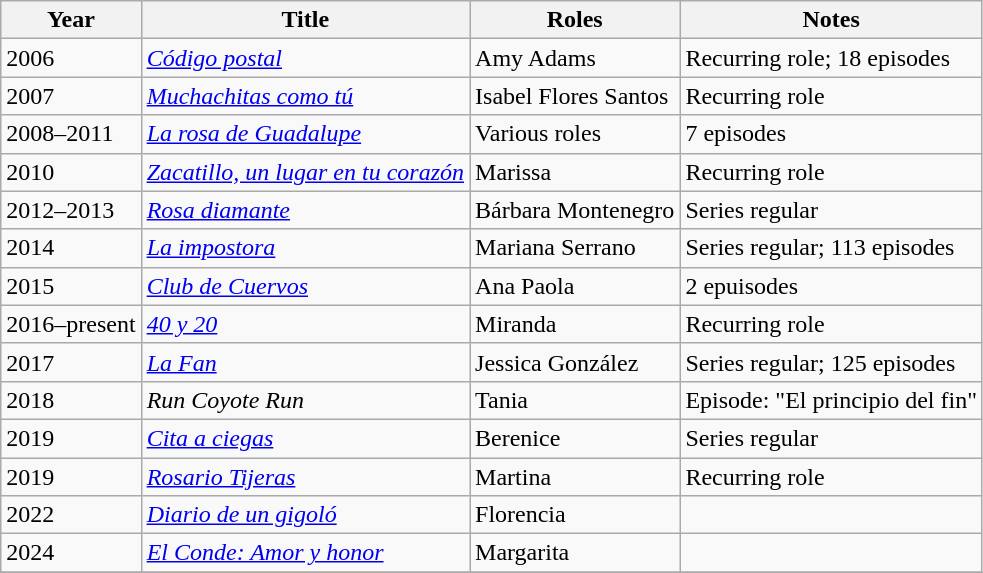<table class="wikitable sortable">
<tr>
<th>Year</th>
<th>Title</th>
<th>Roles</th>
<th>Notes</th>
</tr>
<tr>
<td>2006</td>
<td><em><a href='#'>Código postal</a></em></td>
<td>Amy Adams</td>
<td>Recurring role; 18 episodes</td>
</tr>
<tr>
<td>2007</td>
<td><em><a href='#'>Muchachitas como tú</a></em></td>
<td>Isabel Flores Santos</td>
<td>Recurring role</td>
</tr>
<tr>
<td>2008–2011</td>
<td><em><a href='#'>La rosa de Guadalupe</a></em></td>
<td>Various roles</td>
<td>7 episodes</td>
</tr>
<tr>
<td>2010</td>
<td><em><a href='#'>Zacatillo, un lugar en tu corazón</a></em></td>
<td>Marissa</td>
<td>Recurring role</td>
</tr>
<tr>
<td>2012–2013</td>
<td><em><a href='#'>Rosa diamante</a></em></td>
<td>Bárbara Montenegro</td>
<td>Series regular</td>
</tr>
<tr>
<td>2014</td>
<td><em><a href='#'>La impostora</a></em></td>
<td>Mariana Serrano</td>
<td>Series regular; 113 episodes</td>
</tr>
<tr>
<td>2015</td>
<td><em><a href='#'>Club de Cuervos</a></em></td>
<td>Ana Paola</td>
<td>2 epuisodes</td>
</tr>
<tr>
<td>2016–present</td>
<td><em><a href='#'>40 y 20</a></em></td>
<td>Miranda</td>
<td>Recurring role</td>
</tr>
<tr>
<td>2017</td>
<td><em><a href='#'>La Fan</a></em></td>
<td>Jessica González</td>
<td>Series regular; 125 episodes</td>
</tr>
<tr>
<td>2018</td>
<td><em>Run Coyote Run</em></td>
<td>Tania</td>
<td>Episode: "El principio del fin"</td>
</tr>
<tr>
<td>2019</td>
<td><em><a href='#'>Cita a ciegas</a></em></td>
<td>Berenice</td>
<td>Series regular</td>
</tr>
<tr>
<td>2019</td>
<td><em><a href='#'>Rosario Tijeras</a></em></td>
<td>Martina</td>
<td>Recurring role</td>
</tr>
<tr>
<td>2022</td>
<td><em><a href='#'>Diario de un gigoló</a></em></td>
<td>Florencia</td>
<td></td>
</tr>
<tr>
<td>2024</td>
<td><em><a href='#'>El Conde: Amor y honor</a></em></td>
<td>Margarita</td>
<td></td>
</tr>
<tr>
</tr>
</table>
